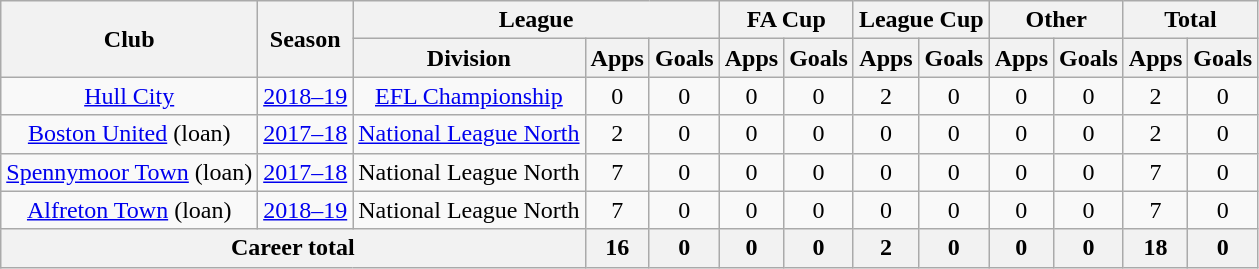<table class="wikitable" style="text-align: center;">
<tr>
<th rowspan="2">Club</th>
<th rowspan="2">Season</th>
<th colspan="3">League</th>
<th colspan="2">FA Cup</th>
<th colspan="2">League Cup</th>
<th colspan="2">Other</th>
<th colspan="2">Total</th>
</tr>
<tr>
<th>Division</th>
<th>Apps</th>
<th>Goals</th>
<th>Apps</th>
<th>Goals</th>
<th>Apps</th>
<th>Goals</th>
<th>Apps</th>
<th>Goals</th>
<th>Apps</th>
<th>Goals</th>
</tr>
<tr>
<td><a href='#'>Hull City</a></td>
<td><a href='#'>2018–19</a></td>
<td><a href='#'>EFL Championship</a></td>
<td>0</td>
<td>0</td>
<td>0</td>
<td>0</td>
<td>2</td>
<td>0</td>
<td>0</td>
<td>0</td>
<td>2</td>
<td>0</td>
</tr>
<tr>
<td><a href='#'>Boston United</a> (loan)</td>
<td><a href='#'>2017–18</a></td>
<td><a href='#'>National League North</a></td>
<td>2</td>
<td>0</td>
<td>0</td>
<td>0</td>
<td>0</td>
<td>0</td>
<td>0</td>
<td>0</td>
<td>2</td>
<td>0</td>
</tr>
<tr>
<td><a href='#'>Spennymoor Town</a> (loan)</td>
<td><a href='#'>2017–18</a></td>
<td>National League North</td>
<td>7</td>
<td>0</td>
<td>0</td>
<td>0</td>
<td>0</td>
<td>0</td>
<td>0</td>
<td>0</td>
<td>7</td>
<td>0</td>
</tr>
<tr>
<td><a href='#'>Alfreton Town</a> (loan)</td>
<td><a href='#'>2018–19</a></td>
<td>National League North</td>
<td>7</td>
<td>0</td>
<td>0</td>
<td>0</td>
<td>0</td>
<td>0</td>
<td>0</td>
<td>0</td>
<td>7</td>
<td>0</td>
</tr>
<tr>
<th colspan="3">Career total</th>
<th>16</th>
<th>0</th>
<th>0</th>
<th>0</th>
<th>2</th>
<th>0</th>
<th>0</th>
<th>0</th>
<th>18</th>
<th>0</th>
</tr>
</table>
